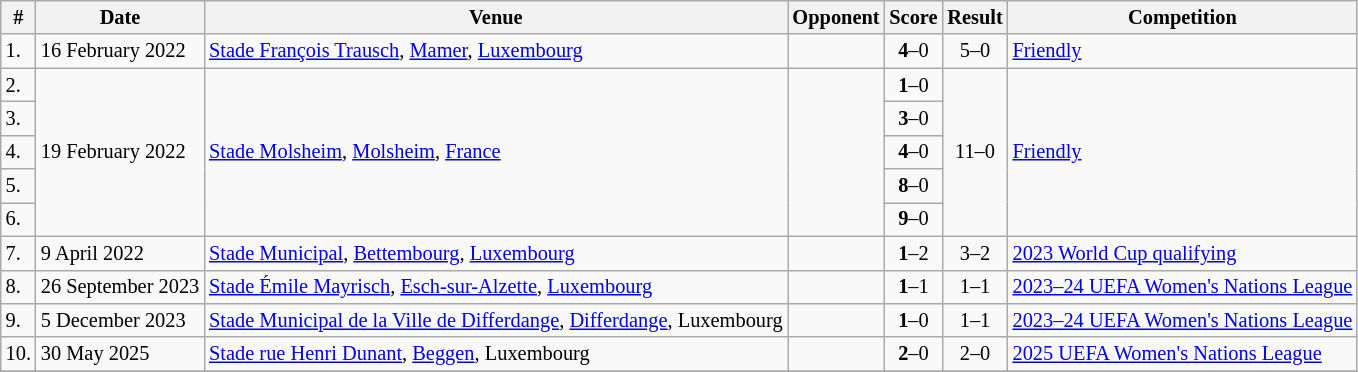<table class="wikitable" style="font-size:85%;">
<tr>
<th>#</th>
<th>Date</th>
<th>Venue</th>
<th>Opponent</th>
<th>Score</th>
<th>Result</th>
<th>Competition</th>
</tr>
<tr>
<td>1.</td>
<td>16 February 2022</td>
<td><a href='#'>Stade François Trausch</a>, <a href='#'>Mamer</a>, <a href='#'>Luxembourg</a></td>
<td></td>
<td align=center><strong>4</strong>–0</td>
<td align=center>5–0</td>
<td><a href='#'>Friendly</a></td>
</tr>
<tr>
<td>2.</td>
<td rowspan=5>19 February 2022</td>
<td rowspan=5><a href='#'>Stade Molsheim</a>, <a href='#'>Molsheim</a>, <a href='#'>France</a></td>
<td rowspan=5></td>
<td align=center><strong>1</strong>–0</td>
<td rowspan=5 align=center>11–0</td>
<td rowspan=5><a href='#'>Friendly</a></td>
</tr>
<tr>
<td>3.</td>
<td align=center><strong>3</strong>–0</td>
</tr>
<tr>
<td>4.</td>
<td align=center><strong>4</strong>–0</td>
</tr>
<tr>
<td>5.</td>
<td align=center><strong>8</strong>–0</td>
</tr>
<tr>
<td>6.</td>
<td align=center><strong>9</strong>–0</td>
</tr>
<tr>
<td>7.</td>
<td>9 April 2022</td>
<td><a href='#'>Stade Municipal</a>, <a href='#'>Bettembourg</a>, <a href='#'>Luxembourg</a></td>
<td></td>
<td align=center><strong>1</strong>–2</td>
<td align=center>3–2</td>
<td><a href='#'>2023 World Cup qualifying</a></td>
</tr>
<tr>
<td>8.</td>
<td>26 September 2023</td>
<td><a href='#'>Stade Émile Mayrisch</a>, <a href='#'>Esch-sur-Alzette</a>, <a href='#'>Luxembourg</a></td>
<td></td>
<td align=center><strong>1</strong>–1</td>
<td align=center>1–1</td>
<td><a href='#'>2023–24 UEFA Women's Nations League</a></td>
</tr>
<tr>
<td>9.</td>
<td>5 December 2023</td>
<td><a href='#'>Stade Municipal de la Ville de Differdange</a>, <a href='#'>Differdange</a>, Luxembourg</td>
<td></td>
<td align=center><strong>1</strong>–0</td>
<td align=center>1–1</td>
<td><a href='#'>2023–24 UEFA Women's Nations League</a></td>
</tr>
<tr>
<td>10.</td>
<td>30 May 2025</td>
<td><a href='#'>Stade rue Henri Dunant</a>, <a href='#'>Beggen</a>, Luxembourg</td>
<td></td>
<td align=center><strong>2</strong>–0</td>
<td align=center>2–0</td>
<td><a href='#'>2025 UEFA Women's Nations League</a></td>
</tr>
<tr>
</tr>
</table>
